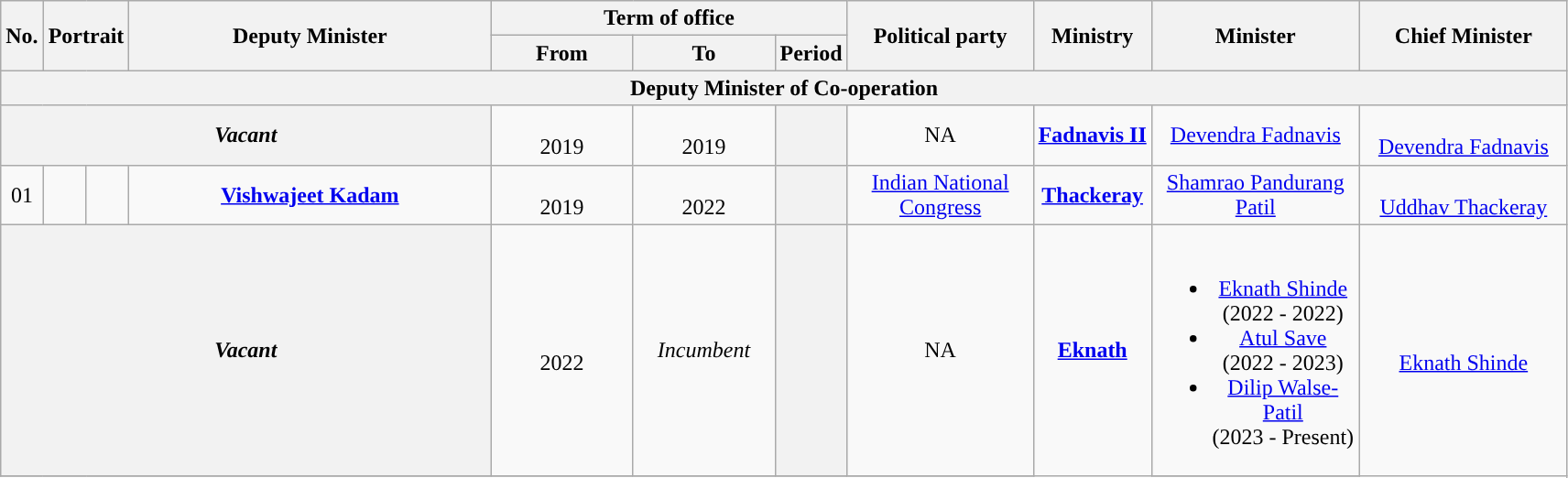<table class="wikitable" style="text-align:center">
<tr>
<th rowspan="2">No.</th>
<th rowspan="2" colspan="2">Portrait</th>
<th rowspan="2" style="width:16em">Deputy Minister<br></th>
<th colspan="3">Term of office</th>
<th rowspan="2" style="width:8em">Political party</th>
<th rowspan="2">Ministry</th>
<th rowspan="2" style="width:9em">Minister</th>
<th rowspan="2" style="width:9em">Chief Minister</th>
</tr>
<tr>
<th style="width:6em">From</th>
<th style="width:6em">To</th>
<th>Period</th>
</tr>
<tr>
<th colspan="11">Deputy Minister of Co-operation</th>
</tr>
<tr>
<th colspan="04"><strong><em>Vacant</em></strong></th>
<td><br>2019</td>
<td><br>2019</td>
<th></th>
<td>NA</td>
<td rowspan="1"><a href='#'><strong>Fadnavis II</strong></a></td>
<td><a href='#'>Devendra Fadnavis</a></td>
<td rowspan="1"> <br><a href='#'>Devendra Fadnavis</a></td>
</tr>
<tr>
<td>01</td>
<td style="color:inherit;background:"></td>
<td></td>
<td><strong><a href='#'>Vishwajeet Kadam</a></strong> <br> </td>
<td><br>2019</td>
<td><br>2022</td>
<th></th>
<td><a href='#'>Indian National Congress</a></td>
<td rowspan="1"><a href='#'><strong>Thackeray</strong></a></td>
<td><a href='#'>Shamrao Pandurang Patil</a></td>
<td rowspan="1"> <br><a href='#'>Uddhav Thackeray</a></td>
</tr>
<tr>
<th colspan="04"><strong><em>Vacant </em></strong></th>
<td><br>2022</td>
<td><em>Incumbent</em></td>
<th></th>
<td>NA</td>
<td rowspan="2"><a href='#'><strong>Eknath</strong></a></td>
<td><br><ul><li><a href='#'>Eknath Shinde</a><br>(2022 - 2022)</li><li><a href='#'>Atul Save</a><br>(2022 - 2023)</li><li><a href='#'>Dilip Walse-Patil</a><br> (2023 - Present)</li></ul></td>
<td rowspan="2"> <br><a href='#'>Eknath Shinde</a></td>
</tr>
<tr>
</tr>
</table>
